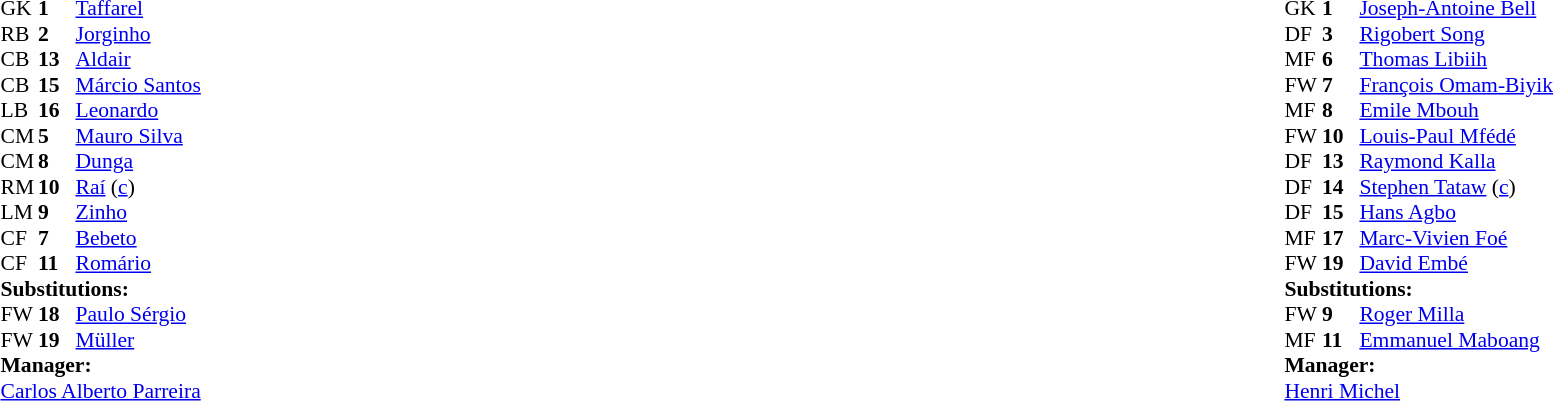<table width="100%">
<tr>
<td valign="top" width="50%"><br><table style="font-size: 90%" cellspacing="0" cellpadding="0">
<tr>
<th width="25"></th>
<th width="25"></th>
</tr>
<tr>
<td>GK</td>
<td><strong>1</strong></td>
<td><a href='#'>Taffarel</a></td>
</tr>
<tr>
<td>RB</td>
<td><strong>2</strong></td>
<td><a href='#'>Jorginho</a></td>
</tr>
<tr>
<td>CB</td>
<td><strong>13</strong></td>
<td><a href='#'>Aldair</a></td>
</tr>
<tr>
<td>CB</td>
<td><strong>15</strong></td>
<td><a href='#'>Márcio Santos</a></td>
</tr>
<tr>
<td>LB</td>
<td><strong>16</strong></td>
<td><a href='#'>Leonardo</a></td>
</tr>
<tr>
<td>CM</td>
<td><strong>5</strong></td>
<td><a href='#'>Mauro Silva</a></td>
<td></td>
</tr>
<tr>
<td>CM</td>
<td><strong>8</strong></td>
<td><a href='#'>Dunga</a></td>
</tr>
<tr>
<td>RM</td>
<td><strong>10</strong></td>
<td><a href='#'>Raí</a> (<a href='#'>c</a>)</td>
<td></td>
<td></td>
</tr>
<tr>
<td>LM</td>
<td><strong>9</strong></td>
<td><a href='#'>Zinho</a></td>
<td></td>
<td></td>
</tr>
<tr>
<td>CF</td>
<td><strong>7</strong></td>
<td><a href='#'>Bebeto</a></td>
</tr>
<tr>
<td>CF</td>
<td><strong>11</strong></td>
<td><a href='#'>Romário</a></td>
</tr>
<tr>
<td colspan=3><strong>Substitutions:</strong></td>
</tr>
<tr>
<td>FW</td>
<td><strong>18</strong></td>
<td><a href='#'>Paulo Sérgio</a></td>
<td></td>
<td></td>
</tr>
<tr>
<td>FW</td>
<td><strong>19</strong></td>
<td><a href='#'>Müller</a></td>
<td></td>
<td></td>
</tr>
<tr>
<td colspan=3><strong>Manager:</strong></td>
</tr>
<tr>
<td colspan="4"><a href='#'>Carlos Alberto Parreira</a></td>
</tr>
</table>
</td>
<td></td>
<td valign="top" width="50%"><br><table style="font-size: 90%" cellspacing="0" cellpadding="0" align=center>
<tr>
<th width="25"></th>
<th width="25"></th>
</tr>
<tr>
<td>GK</td>
<td><strong>1</strong></td>
<td><a href='#'>Joseph-Antoine Bell</a></td>
</tr>
<tr>
<td>DF</td>
<td><strong>3</strong></td>
<td><a href='#'>Rigobert Song</a></td>
<td></td>
</tr>
<tr>
<td>MF</td>
<td><strong>6</strong></td>
<td><a href='#'>Thomas Libiih</a></td>
</tr>
<tr>
<td>FW</td>
<td><strong>7</strong></td>
<td><a href='#'>François Omam-Biyik</a></td>
</tr>
<tr>
<td>MF</td>
<td><strong>8</strong></td>
<td><a href='#'>Emile Mbouh</a></td>
</tr>
<tr>
<td>FW</td>
<td><strong>10</strong></td>
<td><a href='#'>Louis-Paul Mfédé</a></td>
<td></td>
<td></td>
</tr>
<tr>
<td>DF</td>
<td><strong>13</strong></td>
<td><a href='#'>Raymond Kalla</a></td>
<td></td>
</tr>
<tr>
<td>DF</td>
<td><strong>14</strong></td>
<td><a href='#'>Stephen Tataw</a> (<a href='#'>c</a>)</td>
<td></td>
</tr>
<tr>
<td>DF</td>
<td><strong>15</strong></td>
<td><a href='#'>Hans Agbo</a></td>
</tr>
<tr>
<td>MF</td>
<td><strong>17</strong></td>
<td><a href='#'>Marc-Vivien Foé</a></td>
</tr>
<tr>
<td>FW</td>
<td><strong>19</strong></td>
<td><a href='#'>David Embé</a></td>
<td></td>
<td></td>
</tr>
<tr>
<td colspan=3><strong>Substitutions:</strong></td>
</tr>
<tr>
<td>FW</td>
<td><strong>9</strong></td>
<td><a href='#'>Roger Milla</a></td>
<td></td>
<td></td>
</tr>
<tr>
<td>MF</td>
<td><strong>11</strong></td>
<td><a href='#'>Emmanuel Maboang</a></td>
<td></td>
<td></td>
</tr>
<tr>
<td colspan=3><strong>Manager:</strong></td>
</tr>
<tr>
<td colspan="4"> <a href='#'>Henri Michel</a></td>
</tr>
</table>
</td>
</tr>
</table>
